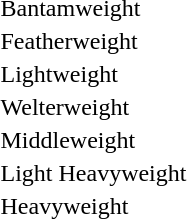<table>
<tr>
<td>Bantamweight<br> </td>
<td></td>
<td></td>
<td></td>
</tr>
<tr>
<td>Featherweight<br> </td>
<td></td>
<td></td>
<td></td>
</tr>
<tr>
<td>Lightweight<br> </td>
<td></td>
<td></td>
<td></td>
</tr>
<tr>
<td>Welterweight<br>  </td>
<td></td>
<td></td>
<td></td>
</tr>
<tr>
<td>Middleweight<br> </td>
<td></td>
<td></td>
<td></td>
</tr>
<tr>
<td>Light Heavyweight<br> </td>
<td></td>
<td></td>
<td></td>
</tr>
<tr>
<td>Heavyweight<br> </td>
<td></td>
<td></td>
<td></td>
</tr>
</table>
